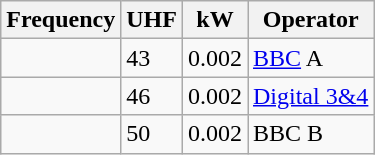<table class="wikitable sortable">
<tr>
<th>Frequency</th>
<th>UHF</th>
<th>kW</th>
<th>Operator</th>
</tr>
<tr>
<td></td>
<td>43</td>
<td>0.002</td>
<td><a href='#'>BBC</a> A</td>
</tr>
<tr>
<td></td>
<td>46</td>
<td>0.002</td>
<td><a href='#'>Digital 3&4</a></td>
</tr>
<tr>
<td></td>
<td>50</td>
<td>0.002</td>
<td>BBC B</td>
</tr>
</table>
